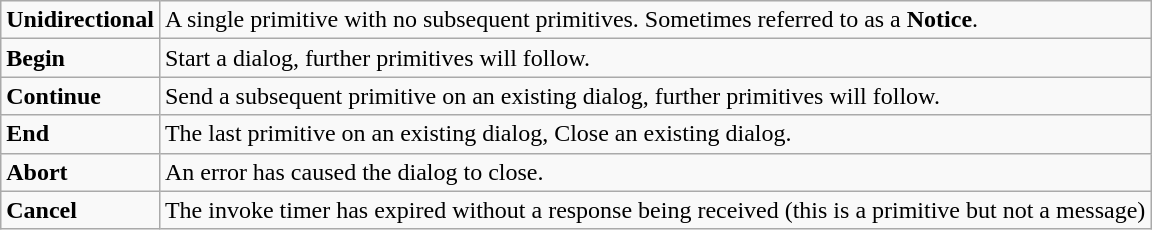<table class="wikitable">
<tr>
<td><strong>Unidirectional</strong></td>
<td>A single primitive with no subsequent primitives. Sometimes referred to as a <strong>Notice</strong>.</td>
</tr>
<tr>
<td><strong>Begin</strong></td>
<td>Start a dialog, further primitives will follow.</td>
</tr>
<tr>
<td><strong>Continue</strong></td>
<td>Send a subsequent primitive on an existing dialog, further primitives will follow.</td>
</tr>
<tr>
<td><strong>End</strong></td>
<td>The last primitive on an existing dialog, Close an existing dialog.</td>
</tr>
<tr>
<td><strong>Abort</strong></td>
<td>An error has caused the dialog to close.</td>
</tr>
<tr>
<td><strong>Cancel</strong></td>
<td>The invoke timer has expired without a response being received (this is a primitive but not a message)</td>
</tr>
</table>
